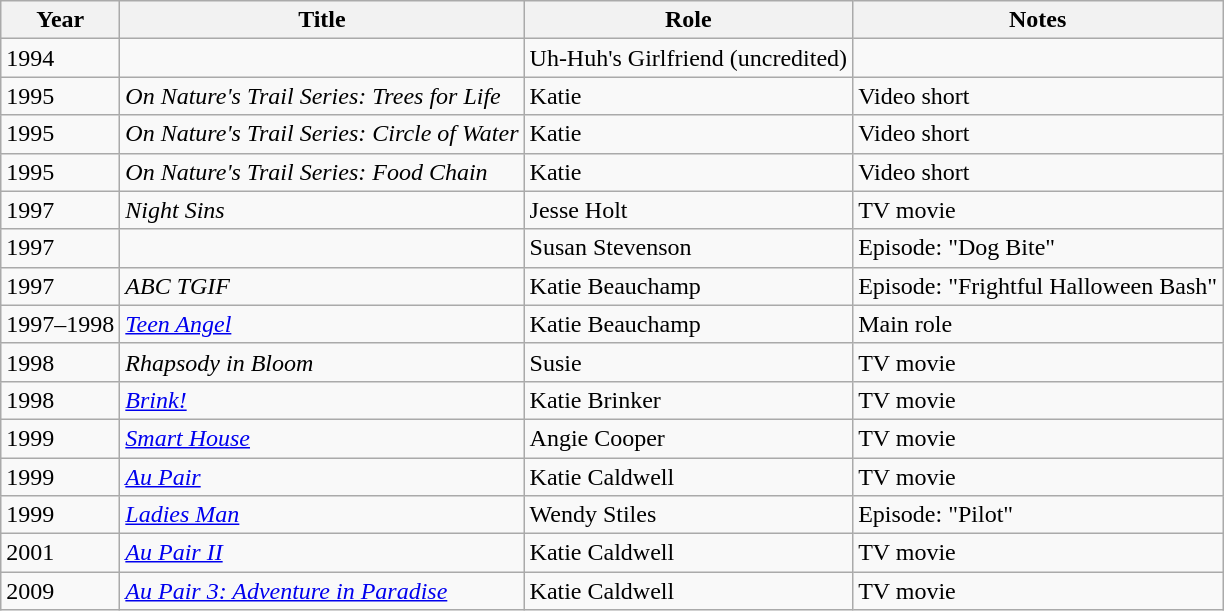<table class="wikitable sortable">
<tr>
<th>Year</th>
<th>Title</th>
<th>Role</th>
<th class="unsortable">Notes</th>
</tr>
<tr>
<td>1994</td>
<td><em></em></td>
<td>Uh-Huh's Girlfriend (uncredited)</td>
<td></td>
</tr>
<tr>
<td>1995</td>
<td><em>On Nature's Trail Series: Trees for Life</em></td>
<td>Katie</td>
<td>Video short</td>
</tr>
<tr>
<td>1995</td>
<td><em>On Nature's Trail Series: Circle of Water</em></td>
<td>Katie</td>
<td>Video short</td>
</tr>
<tr>
<td>1995</td>
<td><em>On Nature's Trail Series: Food Chain</em></td>
<td>Katie</td>
<td>Video short</td>
</tr>
<tr>
<td>1997</td>
<td><em>Night Sins</em></td>
<td>Jesse Holt</td>
<td>TV movie</td>
</tr>
<tr>
<td>1997</td>
<td><em></em></td>
<td>Susan Stevenson</td>
<td>Episode: "Dog Bite"</td>
</tr>
<tr>
<td>1997</td>
<td><em>ABC TGIF</em></td>
<td>Katie Beauchamp</td>
<td>Episode: "Frightful Halloween Bash"</td>
</tr>
<tr>
<td>1997–1998</td>
<td><em><a href='#'>Teen Angel</a></em></td>
<td>Katie Beauchamp</td>
<td>Main role</td>
</tr>
<tr>
<td>1998</td>
<td><em>Rhapsody in Bloom</em></td>
<td>Susie</td>
<td>TV movie</td>
</tr>
<tr>
<td>1998</td>
<td><em><a href='#'>Brink!</a></em></td>
<td>Katie Brinker</td>
<td>TV movie</td>
</tr>
<tr>
<td>1999</td>
<td><em><a href='#'>Smart House</a></em></td>
<td>Angie Cooper</td>
<td>TV movie</td>
</tr>
<tr>
<td>1999</td>
<td><em><a href='#'>Au Pair</a></em></td>
<td>Katie Caldwell</td>
<td>TV movie</td>
</tr>
<tr>
<td>1999</td>
<td><em><a href='#'>Ladies Man</a></em></td>
<td>Wendy Stiles</td>
<td>Episode: "Pilot"</td>
</tr>
<tr>
<td>2001</td>
<td><em><a href='#'>Au Pair II</a></em></td>
<td>Katie Caldwell</td>
<td>TV movie</td>
</tr>
<tr>
<td>2009</td>
<td><em><a href='#'>Au Pair 3: Adventure in Paradise</a></em></td>
<td>Katie Caldwell</td>
<td>TV movie</td>
</tr>
</table>
